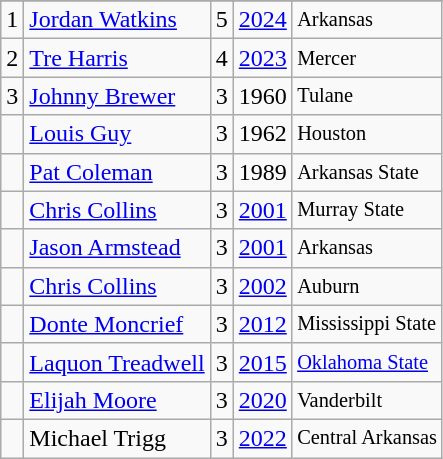<table class="wikitable">
<tr>
</tr>
<tr>
<td>1</td>
<td><a href='#'>Jordan Watkins</a></td>
<td>5</td>
<td><a href='#'>2024</a></td>
<td style="font-size:85%;">Arkansas</td>
</tr>
<tr>
<td>2</td>
<td><a href='#'>Tre Harris</a></td>
<td>4</td>
<td><a href='#'>2023</a></td>
<td style="font-size:85%;">Mercer</td>
</tr>
<tr>
<td>3</td>
<td><a href='#'>Johnny Brewer</a></td>
<td>3</td>
<td>1960</td>
<td style="font-size:85%;">Tulane</td>
</tr>
<tr>
<td></td>
<td><a href='#'>Louis Guy</a></td>
<td>3</td>
<td>1962</td>
<td style="font-size:85%;">Houston</td>
</tr>
<tr>
<td></td>
<td><a href='#'>Pat Coleman</a></td>
<td>3</td>
<td>1989</td>
<td style="font-size:85%;">Arkansas State</td>
</tr>
<tr>
<td></td>
<td><a href='#'>Chris Collins</a></td>
<td>3</td>
<td><a href='#'>2001</a></td>
<td style="font-size:85%;">Murray State</td>
</tr>
<tr>
<td></td>
<td><a href='#'>Jason Armstead</a></td>
<td>3</td>
<td><a href='#'>2001</a></td>
<td style="font-size:85%;">Arkansas</td>
</tr>
<tr>
<td></td>
<td><a href='#'>Chris Collins</a></td>
<td>3</td>
<td><a href='#'>2002</a></td>
<td style="font-size:85%;">Auburn</td>
</tr>
<tr>
<td></td>
<td><a href='#'>Donte Moncrief</a></td>
<td>3</td>
<td><a href='#'>2012</a></td>
<td style="font-size:85%;">Mississippi State</td>
</tr>
<tr>
<td></td>
<td><a href='#'>Laquon Treadwell</a></td>
<td>3</td>
<td><a href='#'>2015</a></td>
<td style="font-size:85%;"><a href='#'>Oklahoma State</a></td>
</tr>
<tr>
<td></td>
<td><a href='#'>Elijah Moore</a></td>
<td>3</td>
<td><a href='#'>2020</a></td>
<td style="font-size:85%;">Vanderbilt</td>
</tr>
<tr>
<td></td>
<td>Michael Trigg</td>
<td>3</td>
<td><a href='#'>2022</a></td>
<td style="font-size:85%;">Central Arkansas</td>
</tr>
</table>
